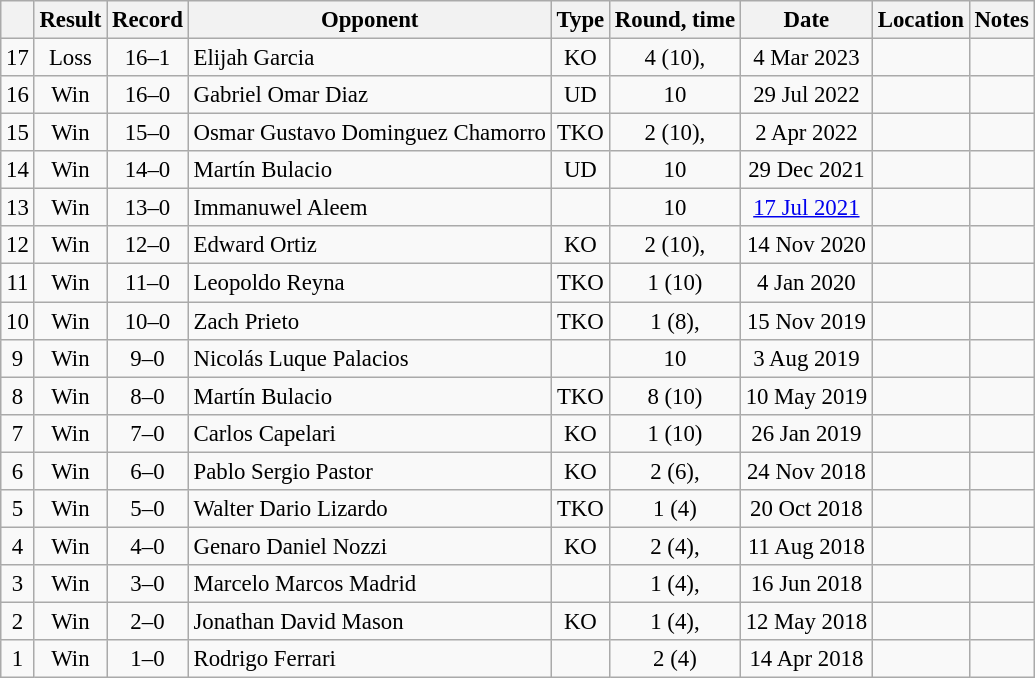<table class="wikitable" style="text-align:center; font-size:95%">
<tr>
<th></th>
<th>Result</th>
<th>Record</th>
<th>Opponent</th>
<th>Type</th>
<th>Round, time</th>
<th>Date</th>
<th>Location</th>
<th>Notes</th>
</tr>
<tr>
<td>17</td>
<td>Loss</td>
<td>16–1</td>
<td style="text-align:left;"> Elijah Garcia</td>
<td>KO</td>
<td>4 (10), </td>
<td>4 Mar 2023</td>
<td align=left></td>
<td align=left></td>
</tr>
<tr>
<td>16</td>
<td>Win</td>
<td>16–0</td>
<td style="text-align:left;"> Gabriel Omar Diaz</td>
<td>UD</td>
<td>10</td>
<td>29 Jul 2022</td>
<td style="text-align:left;"> </td>
<td style="text-align:left;"></td>
</tr>
<tr>
<td>15</td>
<td>Win</td>
<td>15–0</td>
<td style="text-align:left;"> Osmar Gustavo Dominguez Chamorro</td>
<td>TKO</td>
<td>2 (10), </td>
<td>2 Apr 2022</td>
<td> </td>
<td style="text-align:left;"></td>
</tr>
<tr>
<td>14</td>
<td>Win</td>
<td>14–0</td>
<td style="text-align:left;"> Martín Bulacio</td>
<td>UD</td>
<td>10</td>
<td>29 Dec 2021</td>
<td style="text-align:left;"> </td>
<td style="text-align:left;"></td>
</tr>
<tr>
<td>13</td>
<td>Win</td>
<td>13–0</td>
<td style="text-align:left;"> Immanuwel Aleem</td>
<td></td>
<td>10</td>
<td><a href='#'>17 Jul 2021</a></td>
<td style="text-align:left;"> </td>
<td></td>
</tr>
<tr>
<td>12</td>
<td>Win</td>
<td>12–0</td>
<td style="text-align:left;"> Edward Ortiz</td>
<td>KO</td>
<td>2 (10), </td>
<td>14 Nov 2020</td>
<td style="text-align:left;"> </td>
<td></td>
</tr>
<tr>
<td>11</td>
<td>Win</td>
<td>11–0</td>
<td style="text-align:left;"> Leopoldo Reyna</td>
<td>TKO</td>
<td>1 (10)</td>
<td>4 Jan 2020</td>
<td style="text-align:left;"> </td>
<td></td>
</tr>
<tr>
<td>10</td>
<td>Win</td>
<td>10–0</td>
<td style="text-align:left;"> Zach Prieto</td>
<td>TKO</td>
<td>1 (8), </td>
<td>15 Nov 2019</td>
<td style="text-align:left;"> </td>
<td></td>
</tr>
<tr>
<td>9</td>
<td>Win</td>
<td>9–0</td>
<td style="text-align:left;"> Nicolás Luque Palacios</td>
<td></td>
<td>10</td>
<td>3 Aug 2019</td>
<td style="text-align:left;"> </td>
<td style="text-align:left;"></td>
</tr>
<tr>
<td>8</td>
<td>Win</td>
<td>8–0</td>
<td style="text-align:left;"> Martín Bulacio</td>
<td>TKO</td>
<td>8 (10)</td>
<td>10 May 2019</td>
<td style="text-align:left;"> </td>
<td style="text-align:left;"></td>
</tr>
<tr>
<td>7</td>
<td>Win</td>
<td>7–0</td>
<td style="text-align:left;"> Carlos Capelari</td>
<td>KO</td>
<td>1 (10)</td>
<td>26 Jan 2019</td>
<td style="text-align:left;"> </td>
<td style="text-align:left;"></td>
</tr>
<tr>
<td>6</td>
<td>Win</td>
<td>6–0</td>
<td style="text-align:left;"> Pablo Sergio Pastor</td>
<td>KO</td>
<td>2 (6), </td>
<td>24 Nov 2018</td>
<td style="text-align:left;"> </td>
<td></td>
</tr>
<tr>
<td>5</td>
<td>Win</td>
<td>5–0</td>
<td style="text-align:left;"> Walter Dario Lizardo</td>
<td>TKO</td>
<td>1 (4)</td>
<td>20 Oct 2018</td>
<td style="text-align:left;"> </td>
<td></td>
</tr>
<tr>
<td>4</td>
<td>Win</td>
<td>4–0</td>
<td style="text-align:left;"> Genaro Daniel Nozzi</td>
<td>KO</td>
<td>2 (4), </td>
<td>11 Aug 2018</td>
<td style="text-align:left;"> </td>
<td></td>
</tr>
<tr>
<td>3</td>
<td>Win</td>
<td>3–0</td>
<td style="text-align:left;"> Marcelo Marcos Madrid</td>
<td></td>
<td>1 (4), </td>
<td>16 Jun 2018</td>
<td style="text-align:left;"> </td>
<td></td>
</tr>
<tr>
<td>2</td>
<td>Win</td>
<td>2–0</td>
<td style="text-align:left;"> Jonathan David Mason</td>
<td>KO</td>
<td>1 (4), </td>
<td>12 May 2018</td>
<td style="text-align:left;"> </td>
<td></td>
</tr>
<tr>
<td>1</td>
<td>Win</td>
<td>1–0</td>
<td style="text-align:left;"> Rodrigo Ferrari</td>
<td></td>
<td>2 (4)</td>
<td>14 Apr 2018</td>
<td style="text-align:left;"> </td>
<td></td>
</tr>
</table>
